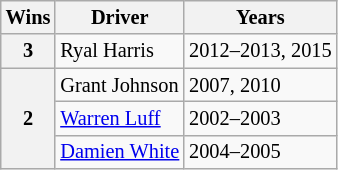<table class="wikitable" style=font-size:85%;>
<tr>
<th>Wins</th>
<th>Driver</th>
<th>Years</th>
</tr>
<tr>
<th rowspan=1>3</th>
<td> Ryal Harris</td>
<td>2012–2013, 2015</td>
</tr>
<tr>
<th rowspan=3>2</th>
<td> Grant Johnson</td>
<td>2007, 2010</td>
</tr>
<tr>
<td> <a href='#'>Warren Luff</a></td>
<td>2002–2003</td>
</tr>
<tr>
<td> <a href='#'>Damien White</a></td>
<td>2004–2005</td>
</tr>
</table>
